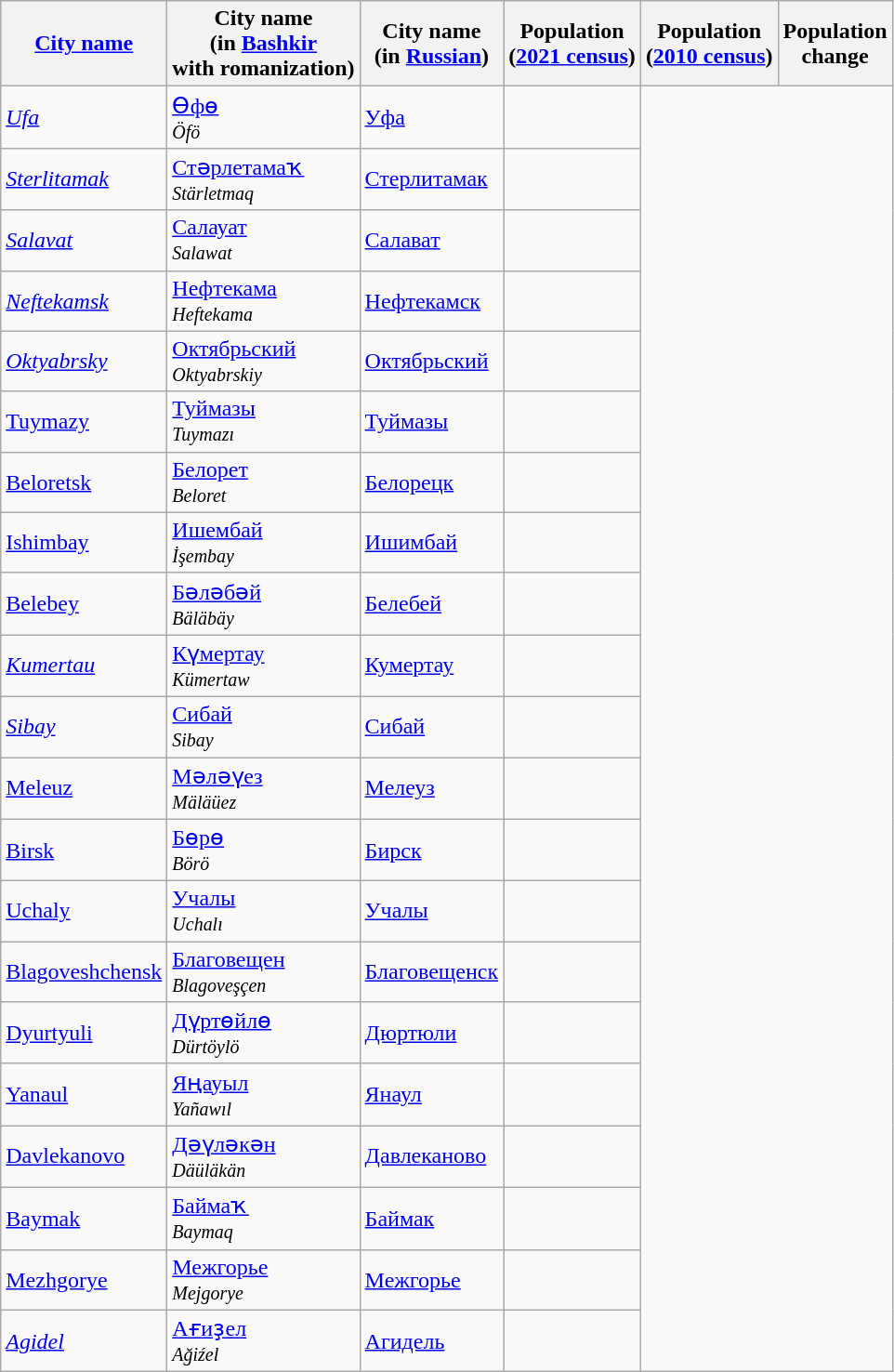<table class="wikitable sortable">
<tr id="Table of cities">
<th><a href='#'>City name</a></th>
<th>City name<br>(in <a href='#'>Bashkir</a> <br>with romanization)</th>
<th>City name<br>(in <a href='#'>Russian</a>)</th>
<th>Population<br>(<a href='#'>2021 census</a>)</th>
<th>Population<br>(<a href='#'>2010 census</a>)</th>
<th>Population<br>change</th>
</tr>
<tr>
<td><em><a href='#'>Ufa</a></em></td>
<td><a href='#'>Өфө</a><br><small><em>Öfö</em></small></td>
<td><a href='#'>Уфа</a></td>
<td></td>
</tr>
<tr>
<td><em><a href='#'>Sterlitamak</a></em></td>
<td><a href='#'>Стәрлетамаҡ</a><br><small><em>Stärletmaq</em></small></td>
<td><a href='#'>Стерлитамак</a></td>
<td></td>
</tr>
<tr>
<td><em><a href='#'>Salavat</a></em></td>
<td><a href='#'>Салауат</a><br><small><em>Salawat</em></small></td>
<td><a href='#'>Салават</a></td>
<td></td>
</tr>
<tr>
<td><em><a href='#'>Neftekamsk</a></em></td>
<td><a href='#'>Нефтекама</a><br><small><em>Heftekama</em></small></td>
<td><a href='#'>Нефтекамск</a></td>
<td></td>
</tr>
<tr>
<td><em><a href='#'>Oktyabrsky</a></em></td>
<td><a href='#'>Октябрьский</a><br><small><em>Oktyabrskiy</em></small></td>
<td><a href='#'>Октябрьский</a></td>
<td></td>
</tr>
<tr>
<td><a href='#'>Tuymazy</a></td>
<td><a href='#'>Туймазы</a><br><small><em>Tuymazı</em></small></td>
<td><a href='#'>Туймазы</a></td>
<td></td>
</tr>
<tr>
<td><a href='#'>Beloretsk</a></td>
<td><a href='#'>Белорет</a><br><small><em>Beloret</em></small></td>
<td><a href='#'>Белорецк</a></td>
<td></td>
</tr>
<tr>
<td><a href='#'>Ishimbay</a></td>
<td><a href='#'>Ишембай</a><br><small><em>İşembay</em></small></td>
<td><a href='#'>Ишимбай</a></td>
<td></td>
</tr>
<tr>
<td><a href='#'>Belebey</a></td>
<td><a href='#'>Бәләбәй</a><br><small><em>Bäläbäy</em></small></td>
<td><a href='#'>Белебей</a></td>
<td></td>
</tr>
<tr>
<td><em><a href='#'>Kumertau</a></em></td>
<td><a href='#'>Күмертау</a><br><small><em>Kümertaw</em></small></td>
<td><a href='#'>Кумертау</a></td>
<td></td>
</tr>
<tr>
<td><em><a href='#'>Sibay</a></em></td>
<td><a href='#'>Сибай</a><br><small><em>Sibay</em></small></td>
<td><a href='#'>Сибай</a></td>
<td></td>
</tr>
<tr>
<td><a href='#'>Meleuz</a></td>
<td><a href='#'>Мәләүез</a><br><small><em>Mäläüez</em></small></td>
<td><a href='#'>Мелеуз</a></td>
<td></td>
</tr>
<tr>
<td><a href='#'>Birsk</a></td>
<td><a href='#'>Бөрө</a><br><small><em>Börö</em></small></td>
<td><a href='#'>Бирск</a></td>
<td></td>
</tr>
<tr>
<td><a href='#'>Uchaly</a></td>
<td><a href='#'>Учалы</a><br><small><em>Uchalı</em></small></td>
<td><a href='#'>Учалы</a></td>
<td></td>
</tr>
<tr>
<td><a href='#'>Blagoveshchensk</a></td>
<td><a href='#'>Благовещен</a><br><small><em>Blagoveşçen</em></small></td>
<td><a href='#'>Благовещенск</a></td>
<td></td>
</tr>
<tr>
<td><a href='#'>Dyurtyuli</a></td>
<td><a href='#'>Дүртөйлө</a><br><small><em>Dürtöylö</em></small></td>
<td><a href='#'>Дюртюли</a></td>
<td></td>
</tr>
<tr>
<td><a href='#'>Yanaul</a></td>
<td><a href='#'>Яңауыл</a><br><small><em>Yañawıl</em></small></td>
<td><a href='#'>Янаул</a></td>
<td></td>
</tr>
<tr>
<td><a href='#'>Davlekanovo</a></td>
<td><a href='#'>Дәүләкән</a><br><small><em>Däüläkän</em></small></td>
<td><a href='#'>Давлеканово</a></td>
<td></td>
</tr>
<tr>
<td><a href='#'>Baymak</a></td>
<td><a href='#'>Баймаҡ</a><br><small><em>Baymaq</em></small></td>
<td><a href='#'>Баймак</a></td>
<td></td>
</tr>
<tr>
<td><a href='#'>Mezhgorye</a></td>
<td><a href='#'>Межгорье</a><br><small><em>Mejgorye</em></small></td>
<td><a href='#'>Межгорье</a></td>
<td></td>
</tr>
<tr>
<td><em><a href='#'>Agidel</a></em></td>
<td><a href='#'>Ағиҙел</a><br><small><em>Ağiźel</em></small></td>
<td><a href='#'>Агидель</a></td>
<td></td>
</tr>
</table>
